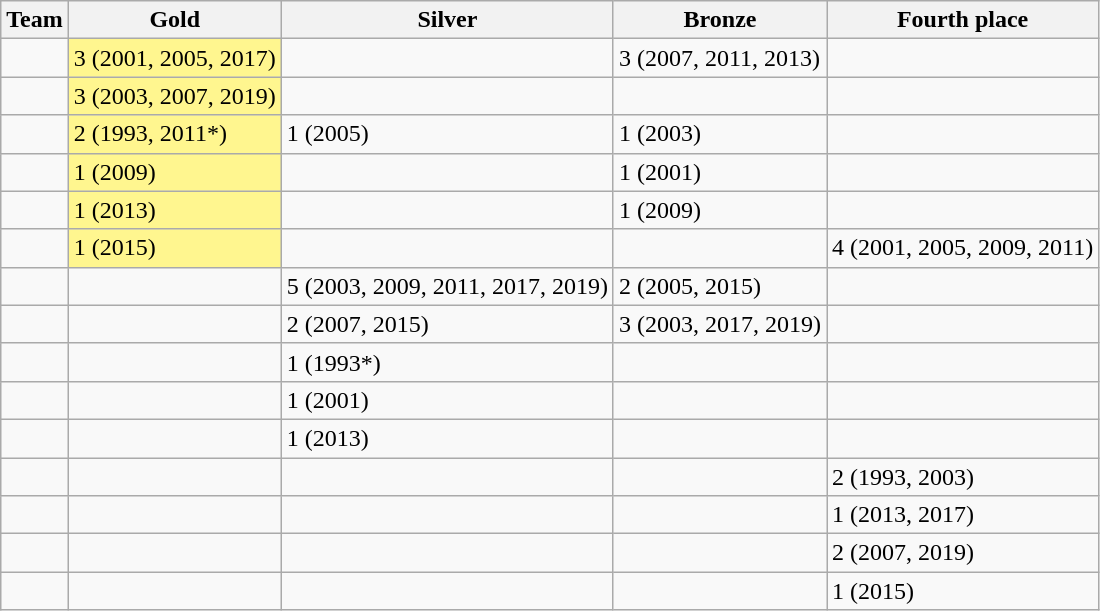<table class=wikitable>
<tr>
<th>Team</th>
<th>Gold</th>
<th>Silver</th>
<th>Bronze</th>
<th>Fourth place</th>
</tr>
<tr>
<td></td>
<td style=background:#FFF68F>3 (2001, 2005, 2017)</td>
<td></td>
<td>3 (2007, 2011, 2013)</td>
<td></td>
</tr>
<tr>
<td></td>
<td style=background:#FFF68F>3 (2003, 2007, 2019)</td>
<td></td>
<td></td>
<td></td>
</tr>
<tr>
<td></td>
<td style=background:#FFF68F>2 (1993, 2011*)</td>
<td>1 (2005)</td>
<td>1 (2003)</td>
<td></td>
</tr>
<tr>
<td></td>
<td style=background:#FFF68F>1 (2009)</td>
<td></td>
<td>1 (2001)</td>
<td></td>
</tr>
<tr>
<td></td>
<td style=background:#FFF68F>1 (2013)</td>
<td></td>
<td>1 (2009)</td>
<td></td>
</tr>
<tr>
<td></td>
<td style=background:#FFF68F>1 (2015)</td>
<td></td>
<td></td>
<td>4 (2001, 2005, 2009, 2011)</td>
</tr>
<tr>
<td></td>
<td></td>
<td>5 (2003, 2009, 2011, 2017, 2019)</td>
<td>2 (2005, 2015)</td>
<td></td>
</tr>
<tr>
<td></td>
<td></td>
<td>2 (2007, 2015)</td>
<td>3 (2003, 2017, 2019)</td>
<td></td>
</tr>
<tr>
<td></td>
<td></td>
<td>1 (1993*)</td>
<td></td>
<td></td>
</tr>
<tr>
<td></td>
<td></td>
<td>1 (2001)</td>
<td></td>
<td></td>
</tr>
<tr>
<td></td>
<td></td>
<td>1 (2013)</td>
<td></td>
<td></td>
</tr>
<tr>
<td></td>
<td></td>
<td></td>
<td></td>
<td>2 (1993, 2003)</td>
</tr>
<tr>
<td></td>
<td></td>
<td></td>
<td></td>
<td>1 (2013, 2017)</td>
</tr>
<tr>
<td></td>
<td></td>
<td></td>
<td></td>
<td>2 (2007, 2019)</td>
</tr>
<tr>
<td></td>
<td></td>
<td></td>
<td></td>
<td>1 (2015)</td>
</tr>
</table>
